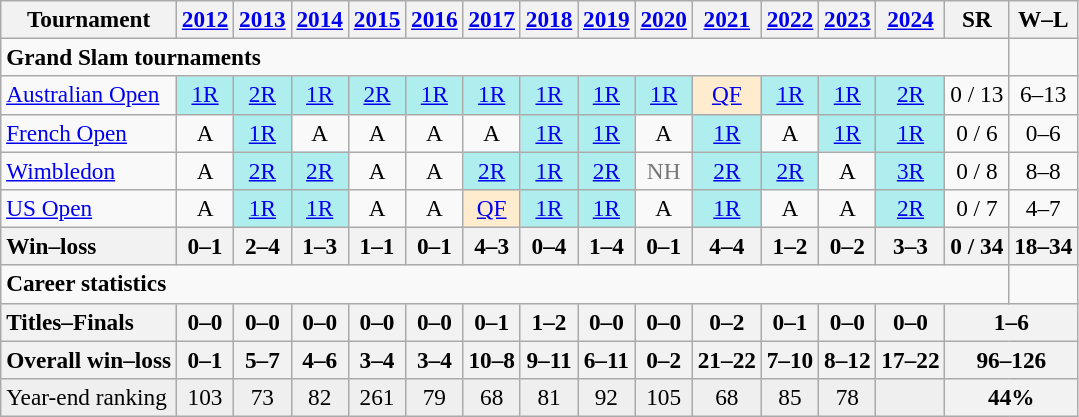<table class=wikitable style=text-align:center;font-size:97%>
<tr>
<th>Tournament</th>
<th><a href='#'>2012</a></th>
<th><a href='#'>2013</a></th>
<th><a href='#'>2014</a></th>
<th><a href='#'>2015</a></th>
<th><a href='#'>2016</a></th>
<th><a href='#'>2017</a></th>
<th><a href='#'>2018</a></th>
<th><a href='#'>2019</a></th>
<th><a href='#'>2020</a></th>
<th><a href='#'>2021</a></th>
<th><a href='#'>2022</a></th>
<th><a href='#'>2023</a></th>
<th><a href='#'>2024</a></th>
<th>SR</th>
<th>W–L</th>
</tr>
<tr>
<td colspan="15" style="text-align:left"><strong>Grand Slam tournaments</strong></td>
</tr>
<tr>
<td style="text-align:left"><a href='#'>Australian Open</a></td>
<td style="background:#afeeee"><a href='#'>1R</a></td>
<td style="background:#afeeee"><a href='#'>2R</a></td>
<td style="background:#afeeee"><a href='#'>1R</a></td>
<td style="background:#afeeee"><a href='#'>2R</a></td>
<td style="background:#afeeee"><a href='#'>1R</a></td>
<td style="background:#afeeee"><a href='#'>1R</a></td>
<td style="background:#afeeee"><a href='#'>1R</a></td>
<td style="background:#afeeee"><a href='#'>1R</a></td>
<td style="background:#afeeee"><a href='#'>1R</a></td>
<td style="background:#ffebcd"><a href='#'>QF</a></td>
<td style="background:#afeeee"><a href='#'>1R</a></td>
<td style="background:#afeeee"><a href='#'>1R</a></td>
<td style="background:#afeeee"><a href='#'>2R</a></td>
<td>0 / 13</td>
<td>6–13</td>
</tr>
<tr>
<td style="text-align:left"><a href='#'>French Open</a></td>
<td>A</td>
<td style="background:#afeeee"><a href='#'>1R</a></td>
<td>A</td>
<td>A</td>
<td>A</td>
<td>A</td>
<td style="background:#afeeee"><a href='#'>1R</a></td>
<td style="background:#afeeee"><a href='#'>1R</a></td>
<td>A</td>
<td style="background:#afeeee"><a href='#'>1R</a></td>
<td>A</td>
<td style="background:#afeeee"><a href='#'>1R</a></td>
<td style="background:#afeeee"><a href='#'>1R</a></td>
<td>0 / 6</td>
<td>0–6</td>
</tr>
<tr>
<td style="text-align:left"><a href='#'>Wimbledon</a></td>
<td>A</td>
<td style="background:#afeeee"><a href='#'>2R</a></td>
<td style="background:#afeeee"><a href='#'>2R</a></td>
<td>A</td>
<td>A</td>
<td style="background:#afeeee"><a href='#'>2R</a></td>
<td style="background:#afeeee"><a href='#'>1R</a></td>
<td style="background:#afeeee"><a href='#'>2R</a></td>
<td style=color:#767676>NH</td>
<td style="background:#afeeee"><a href='#'>2R</a></td>
<td style="background:#afeeee"><a href='#'>2R</a></td>
<td>A</td>
<td style="background:#afeeee"><a href='#'>3R</a></td>
<td>0 / 8</td>
<td>8–8</td>
</tr>
<tr>
<td style="text-align:left"><a href='#'>US Open</a></td>
<td>A</td>
<td style="background:#afeeee"><a href='#'>1R</a></td>
<td style="background:#afeeee"><a href='#'>1R</a></td>
<td>A</td>
<td>A</td>
<td style="background:#ffebcd"><a href='#'>QF</a></td>
<td style="background:#afeeee"><a href='#'>1R</a></td>
<td style="background:#afeeee"><a href='#'>1R</a></td>
<td>A</td>
<td style="background:#afeeee"><a href='#'>1R</a></td>
<td>A</td>
<td>A</td>
<td style="background:#afeeee"><a href='#'>2R</a></td>
<td>0 / 7</td>
<td>4–7</td>
</tr>
<tr>
<th style=text-align:left>Win–loss</th>
<th>0–1</th>
<th>2–4</th>
<th>1–3</th>
<th>1–1</th>
<th>0–1</th>
<th>4–3</th>
<th>0–4</th>
<th>1–4</th>
<th>0–1</th>
<th>4–4</th>
<th>1–2</th>
<th>0–2</th>
<th>3–3</th>
<th>0 / 34</th>
<th>18–34</th>
</tr>
<tr>
<td colspan="15" style="text-align:left"><strong>Career statistics</strong></td>
</tr>
<tr>
<th style=text-align:left>Titles–Finals</th>
<th>0–0</th>
<th>0–0</th>
<th>0–0</th>
<th>0–0</th>
<th>0–0</th>
<th>0–1</th>
<th>1–2</th>
<th>0–0</th>
<th>0–0</th>
<th>0–2</th>
<th>0–1</th>
<th>0–0</th>
<th>0–0</th>
<th colspan="2">1–6</th>
</tr>
<tr>
<th style=text-align:left>Overall win–loss</th>
<th>0–1</th>
<th>5–7</th>
<th>4–6</th>
<th>3–4</th>
<th>3–4</th>
<th>10–8</th>
<th>9–11</th>
<th>6–11</th>
<th>0–2</th>
<th>21–22</th>
<th>7–10</th>
<th>8–12</th>
<th>17–22</th>
<th colspan="2">96–126</th>
</tr>
<tr style="background:#efefef">
<td style=text-align:left>Year-end ranking</td>
<td>103</td>
<td>73</td>
<td>82</td>
<td>261</td>
<td>79</td>
<td>68</td>
<td>81</td>
<td>92</td>
<td>105</td>
<td>68</td>
<td>85</td>
<td>78</td>
<td></td>
<th colspan="2">44%</th>
</tr>
</table>
